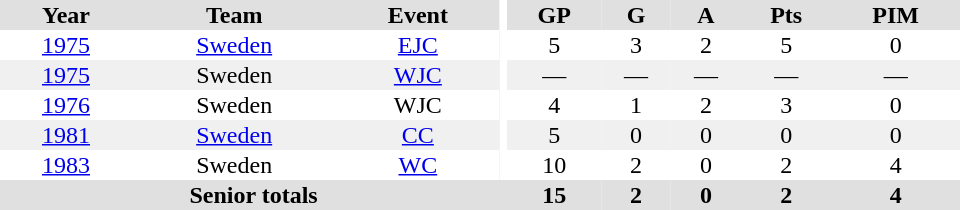<table border="0" cellpadding="1" cellspacing="0" ID="Table3" style="text-align:center; width:40em">
<tr bgcolor="#e0e0e0">
<th>Year</th>
<th>Team</th>
<th>Event</th>
<th rowspan="102" bgcolor="#ffffff"></th>
<th>GP</th>
<th>G</th>
<th>A</th>
<th>Pts</th>
<th>PIM</th>
</tr>
<tr>
<td><a href='#'>1975</a></td>
<td><a href='#'>Sweden</a></td>
<td><a href='#'>EJC</a></td>
<td>5</td>
<td>3</td>
<td>2</td>
<td>5</td>
<td>0</td>
</tr>
<tr bgcolor="#f0f0f0">
<td><a href='#'>1975</a></td>
<td>Sweden</td>
<td><a href='#'>WJC</a></td>
<td>—</td>
<td>—</td>
<td>—</td>
<td>—</td>
<td>—</td>
</tr>
<tr>
<td><a href='#'>1976</a></td>
<td>Sweden</td>
<td>WJC</td>
<td>4</td>
<td>1</td>
<td>2</td>
<td>3</td>
<td>0</td>
</tr>
<tr bgcolor="#f0f0f0">
<td><a href='#'>1981</a></td>
<td><a href='#'>Sweden</a></td>
<td><a href='#'>CC</a></td>
<td>5</td>
<td>0</td>
<td>0</td>
<td>0</td>
<td>0</td>
</tr>
<tr>
<td><a href='#'>1983</a></td>
<td>Sweden</td>
<td><a href='#'>WC</a></td>
<td>10</td>
<td>2</td>
<td>0</td>
<td>2</td>
<td>4</td>
</tr>
<tr bgcolor="#e0e0e0">
<th colspan="4">Senior totals</th>
<th>15</th>
<th>2</th>
<th>0</th>
<th>2</th>
<th>4</th>
</tr>
</table>
